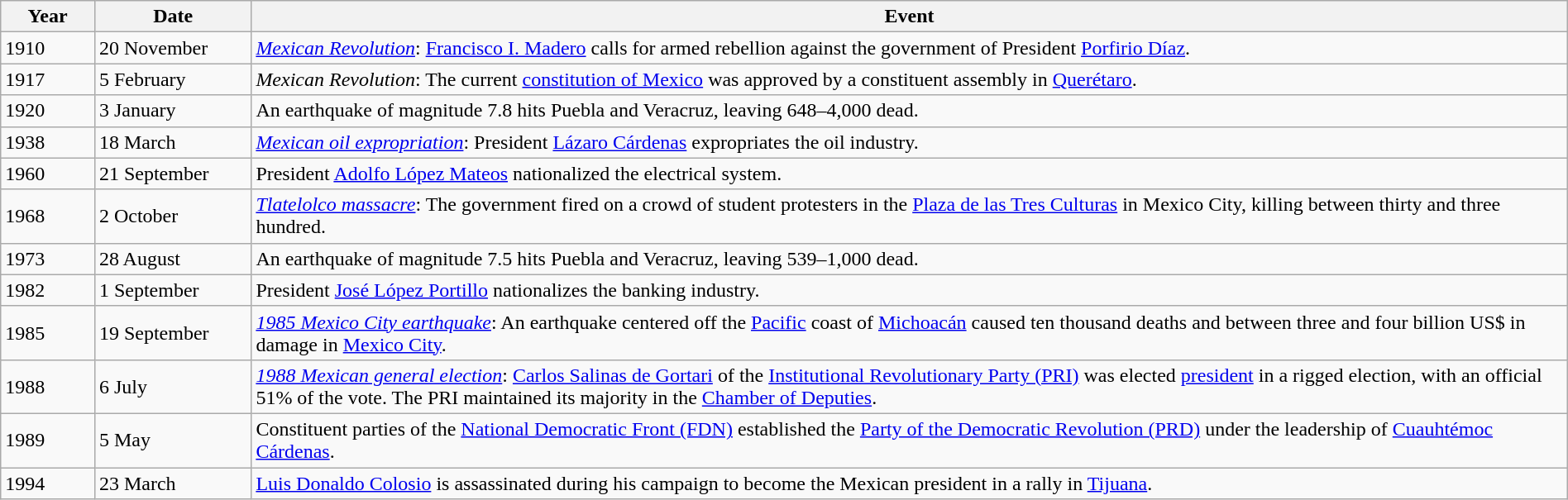<table class="wikitable" width="100%">
<tr>
<th style="width:6%">Year</th>
<th style="width:10%">Date</th>
<th>Event</th>
</tr>
<tr>
<td>1910</td>
<td>20 November</td>
<td><em><a href='#'>Mexican Revolution</a></em>: <a href='#'>Francisco I. Madero</a> calls for armed rebellion against the government of President <a href='#'>Porfirio Díaz</a>.</td>
</tr>
<tr>
<td>1917</td>
<td>5 February</td>
<td><em>Mexican Revolution</em>: The current <a href='#'>constitution of Mexico</a> was approved by a constituent assembly in <a href='#'>Querétaro</a>.</td>
</tr>
<tr>
<td>1920</td>
<td>3 January</td>
<td>An earthquake of magnitude 7.8 hits Puebla and Veracruz, leaving 648–4,000 dead.</td>
</tr>
<tr>
<td>1938</td>
<td>18 March</td>
<td><em><a href='#'>Mexican oil expropriation</a></em>: President <a href='#'>Lázaro Cárdenas</a> expropriates the oil industry.</td>
</tr>
<tr>
<td>1960</td>
<td>21 September</td>
<td>President <a href='#'>Adolfo López Mateos</a> nationalized the electrical system.</td>
</tr>
<tr>
<td>1968</td>
<td>2 October</td>
<td><em><a href='#'>Tlatelolco massacre</a></em>: The government fired on a crowd of student protesters in the <a href='#'>Plaza de las Tres Culturas</a> in Mexico City, killing between thirty and three hundred.</td>
</tr>
<tr>
<td>1973</td>
<td>28 August</td>
<td>An earthquake of magnitude 7.5 hits Puebla and Veracruz, leaving 539–1,000 dead.</td>
</tr>
<tr>
<td>1982</td>
<td>1 September</td>
<td>President <a href='#'>José López Portillo</a> nationalizes the banking industry.</td>
</tr>
<tr>
<td>1985</td>
<td>19 September</td>
<td><em><a href='#'>1985 Mexico City earthquake</a></em>: An earthquake centered off the <a href='#'>Pacific</a> coast of <a href='#'>Michoacán</a> caused ten thousand deaths and between three and four billion US$ in damage in <a href='#'>Mexico City</a>.</td>
</tr>
<tr>
<td>1988</td>
<td>6 July</td>
<td><em><a href='#'>1988 Mexican general election</a></em>: <a href='#'>Carlos Salinas de Gortari</a> of the <a href='#'>Institutional Revolutionary Party (PRI)</a> was elected <a href='#'>president</a> in a rigged election, with an official 51% of the vote.  The PRI maintained its majority in the <a href='#'>Chamber of Deputies</a>.</td>
</tr>
<tr>
<td>1989</td>
<td>5 May</td>
<td>Constituent parties of the <a href='#'>National Democratic Front (FDN)</a> established the <a href='#'>Party of the Democratic Revolution (PRD)</a> under the leadership of <a href='#'>Cuauhtémoc Cárdenas</a>.</td>
</tr>
<tr>
<td>1994</td>
<td>23 March</td>
<td><a href='#'>Luis Donaldo Colosio</a> is assassinated during his campaign to become the Mexican president in a rally in <a href='#'>Tijuana</a>.</td>
</tr>
</table>
